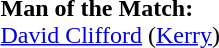<table width=100% style="font-size: 100%">
<tr>
<td><br><strong>Man of the Match:</strong>
<br><a href='#'>David Clifford</a> (<a href='#'>Kerry</a>)</td>
</tr>
</table>
